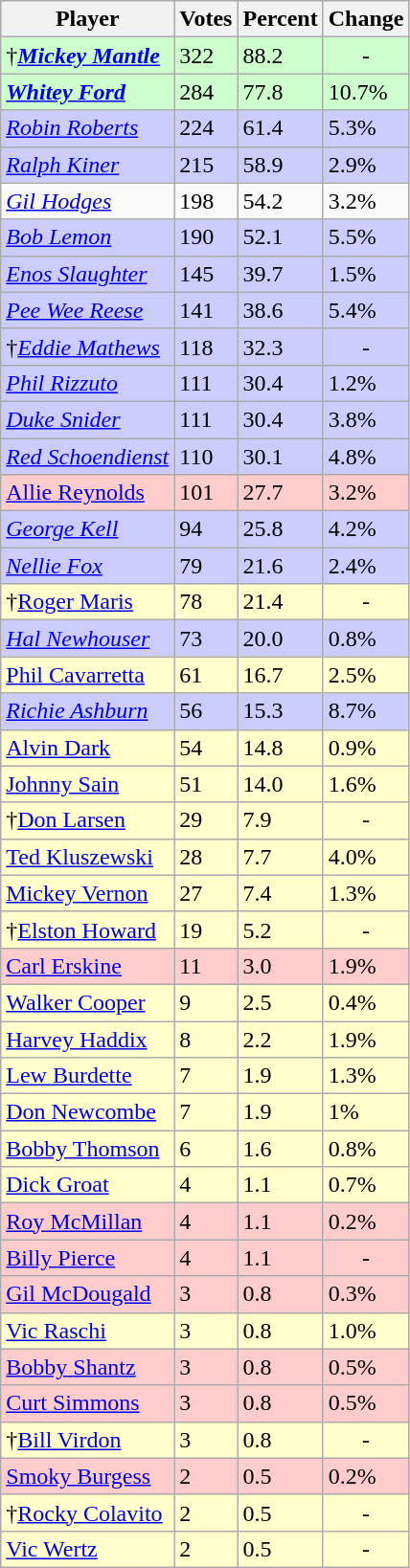<table class="wikitable">
<tr>
<th>Player</th>
<th>Votes</th>
<th>Percent</th>
<th>Change</th>
</tr>
<tr bgcolor="#ccffcc">
<td>†<strong><em><a href='#'>Mickey Mantle</a></em></strong></td>
<td>322</td>
<td>88.2</td>
<td align=center>-</td>
</tr>
<tr bgcolor="#ccffcc">
<td><strong><em><a href='#'>Whitey Ford</a></em></strong></td>
<td>284</td>
<td>77.8</td>
<td align="left"> 10.7%</td>
</tr>
<tr bgcolor="#ccccff">
<td><em><a href='#'>Robin Roberts</a></em></td>
<td>224</td>
<td>61.4</td>
<td align="left"> 5.3%</td>
</tr>
<tr bgcolor="#ccccff">
<td><em><a href='#'>Ralph Kiner</a></em></td>
<td>215</td>
<td>58.9</td>
<td align="left"> 2.9%</td>
</tr>
<tr -bgcolor="#ccccff">
<td><em><a href='#'>Gil Hodges</a></em></td>
<td>198</td>
<td>54.2</td>
<td align="left"> 3.2%</td>
</tr>
<tr bgcolor="#ccccff">
<td><em><a href='#'>Bob Lemon</a></em></td>
<td>190</td>
<td>52.1</td>
<td align="left"> 5.5%</td>
</tr>
<tr bgcolor="#ccccff">
<td><em><a href='#'>Enos Slaughter</a></em></td>
<td>145</td>
<td>39.7</td>
<td align="left"> 1.5%</td>
</tr>
<tr bgcolor="#ccccff">
<td><em><a href='#'>Pee Wee Reese</a></em></td>
<td>141</td>
<td>38.6</td>
<td align="left"> 5.4%</td>
</tr>
<tr bgcolor="#ccccff">
<td>†<em><a href='#'>Eddie Mathews</a></em></td>
<td>118</td>
<td>32.3</td>
<td align=center>-</td>
</tr>
<tr bgcolor="#ccccff">
<td><em><a href='#'>Phil Rizzuto</a></em></td>
<td>111</td>
<td>30.4</td>
<td align="left"> 1.2%</td>
</tr>
<tr bgcolor="#ccccff">
<td><em><a href='#'>Duke Snider</a></em></td>
<td>111</td>
<td>30.4</td>
<td align="left"> 3.8%</td>
</tr>
<tr bgcolor="#ccccff">
<td><em><a href='#'>Red Schoendienst</a></em></td>
<td>110</td>
<td>30.1</td>
<td align="left"> 4.8%</td>
</tr>
<tr bgcolor="#ffcccc">
<td><a href='#'>Allie Reynolds</a></td>
<td>101</td>
<td>27.7</td>
<td align="left"> 3.2%</td>
</tr>
<tr bgcolor="#ccccff">
<td><em><a href='#'>George Kell</a></em></td>
<td>94</td>
<td>25.8</td>
<td align="left"> 4.2%</td>
</tr>
<tr bgcolor="#ccccff">
<td><em><a href='#'>Nellie Fox</a></em></td>
<td>79</td>
<td>21.6</td>
<td align="left"> 2.4%</td>
</tr>
<tr bgcolor="#ffffcc">
<td>†<a href='#'>Roger Maris</a></td>
<td>78</td>
<td>21.4</td>
<td align=center>-</td>
</tr>
<tr bgcolor="#ccccff">
<td><em><a href='#'>Hal Newhouser</a></em></td>
<td>73</td>
<td>20.0</td>
<td align="left"> 0.8%</td>
</tr>
<tr bgcolor="#ffffcc">
<td><a href='#'>Phil Cavarretta</a></td>
<td>61</td>
<td>16.7</td>
<td align="left"> 2.5%</td>
</tr>
<tr bgcolor="#ccccff">
<td><em><a href='#'>Richie Ashburn</a></em></td>
<td>56</td>
<td>15.3</td>
<td align="left"> 8.7%</td>
</tr>
<tr bgcolor="#ffffcc">
<td><a href='#'>Alvin Dark</a></td>
<td>54</td>
<td>14.8</td>
<td align="left"> 0.9%</td>
</tr>
<tr bgcolor="#ffffcc">
<td><a href='#'>Johnny Sain</a></td>
<td>51</td>
<td>14.0</td>
<td align="left"> 1.6%</td>
</tr>
<tr bgcolor="#ffffcc">
<td>†<a href='#'>Don Larsen</a></td>
<td>29</td>
<td>7.9</td>
<td align=center>-</td>
</tr>
<tr bgcolor="#ffffcc">
<td><a href='#'>Ted Kluszewski</a></td>
<td>28</td>
<td>7.7</td>
<td align="left"> 4.0%</td>
</tr>
<tr bgcolor="#ffffcc">
<td><a href='#'>Mickey Vernon</a></td>
<td>27</td>
<td>7.4</td>
<td align="left"> 1.3%</td>
</tr>
<tr bgcolor="#ffffcc">
<td>†<a href='#'>Elston Howard</a></td>
<td>19</td>
<td>5.2</td>
<td align=center>-</td>
</tr>
<tr bgcolor="#ffcccc">
<td><a href='#'>Carl Erskine</a></td>
<td>11</td>
<td>3.0</td>
<td align="left"> 1.9%</td>
</tr>
<tr bgcolor="#ffffcc">
<td><a href='#'>Walker Cooper</a></td>
<td>9</td>
<td>2.5</td>
<td align="left"> 0.4%</td>
</tr>
<tr bgcolor="#ffffcc">
<td><a href='#'>Harvey Haddix</a></td>
<td>8</td>
<td>2.2</td>
<td align="left"> 1.9%</td>
</tr>
<tr bgcolor="#ffffcc">
<td><a href='#'>Lew Burdette</a></td>
<td>7</td>
<td>1.9</td>
<td align="left"> 1.3%</td>
</tr>
<tr bgcolor="#ffffcc">
<td><a href='#'>Don Newcombe</a></td>
<td>7</td>
<td>1.9</td>
<td align="left"> 1%</td>
</tr>
<tr bgcolor="#ffffcc">
<td><a href='#'>Bobby Thomson</a></td>
<td>6</td>
<td>1.6</td>
<td align="left"> 0.8%</td>
</tr>
<tr bgcolor="#ffffcc">
<td><a href='#'>Dick Groat</a></td>
<td>4</td>
<td>1.1</td>
<td align="left"> 0.7%</td>
</tr>
<tr bgcolor="#ffcccc">
<td><a href='#'>Roy McMillan</a></td>
<td>4</td>
<td>1.1</td>
<td align="left"> 0.2%</td>
</tr>
<tr bgcolor="#ffcccc">
<td><a href='#'>Billy Pierce</a></td>
<td>4</td>
<td>1.1</td>
<td align=center>-</td>
</tr>
<tr bgcolor="#ffcccc">
<td><a href='#'>Gil McDougald</a></td>
<td>3</td>
<td>0.8</td>
<td align="left"> 0.3%</td>
</tr>
<tr bgcolor="#ffffcc">
<td><a href='#'>Vic Raschi</a></td>
<td>3</td>
<td>0.8</td>
<td align="left"> 1.0%</td>
</tr>
<tr bgcolor="#ffcccc">
<td><a href='#'>Bobby Shantz</a></td>
<td>3</td>
<td>0.8</td>
<td align="left"> 0.5%</td>
</tr>
<tr bgcolor="#ffcccc">
<td><a href='#'>Curt Simmons</a></td>
<td>3</td>
<td>0.8</td>
<td align="left"> 0.5%</td>
</tr>
<tr bgcolor="#ffffcc">
<td>†<a href='#'>Bill Virdon</a></td>
<td>3</td>
<td>0.8</td>
<td align=center>-</td>
</tr>
<tr bgcolor="#ffcccc">
<td><a href='#'>Smoky Burgess</a></td>
<td>2</td>
<td>0.5</td>
<td align="left"> 0.2%</td>
</tr>
<tr bgcolor="#ffffcc">
<td>†<a href='#'>Rocky Colavito</a></td>
<td>2</td>
<td>0.5</td>
<td align=center>-</td>
</tr>
<tr bgcolor="#ffffcc">
<td><a href='#'>Vic Wertz</a></td>
<td>2</td>
<td>0.5</td>
<td align=center>-</td>
</tr>
</table>
